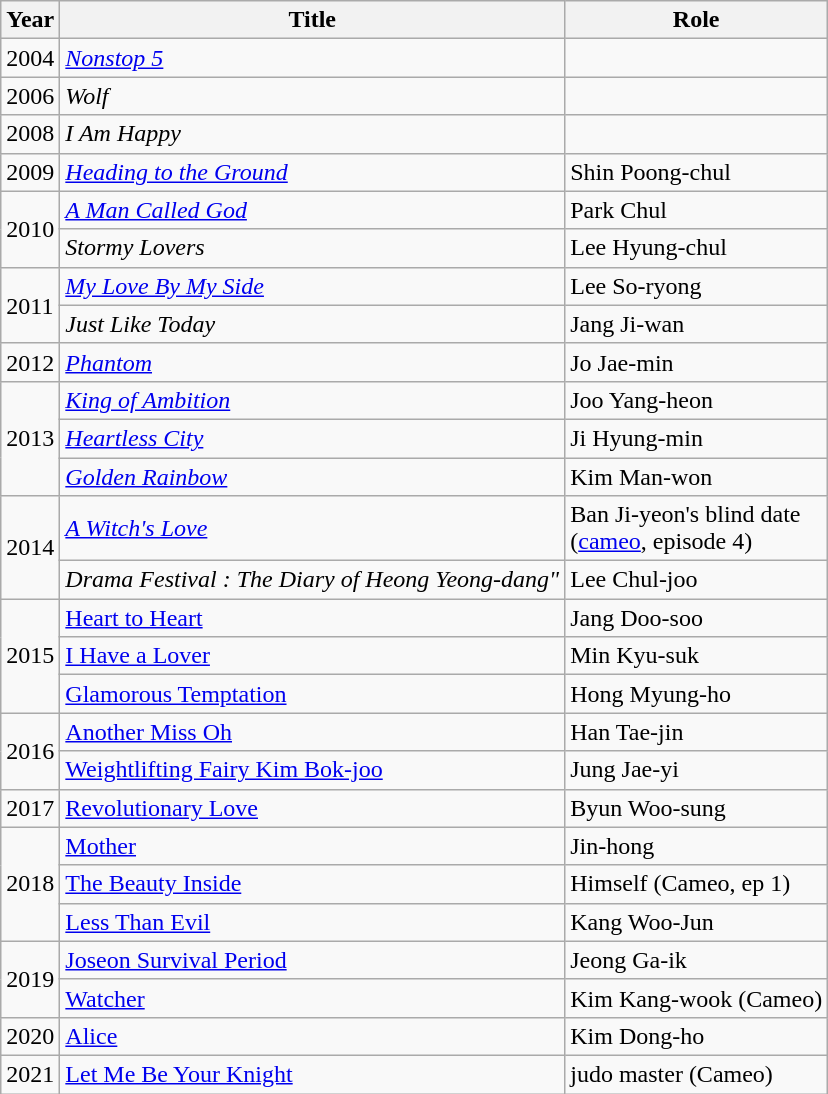<table class="wikitable">
<tr>
<th>Year</th>
<th>Title</th>
<th>Role</th>
</tr>
<tr>
<td>2004</td>
<td><em><a href='#'>Nonstop 5</a></em></td>
<td></td>
</tr>
<tr>
<td>2006</td>
<td><em>Wolf</em></td>
<td></td>
</tr>
<tr>
<td>2008</td>
<td><em>I Am Happy</em></td>
<td></td>
</tr>
<tr>
<td>2009</td>
<td><em><a href='#'>Heading to the Ground</a></em> </td>
<td>Shin Poong-chul</td>
</tr>
<tr>
<td rowspan=2>2010</td>
<td><em><a href='#'>A Man Called God</a></em></td>
<td>Park Chul</td>
</tr>
<tr>
<td><em>Stormy Lovers</em></td>
<td>Lee Hyung-chul</td>
</tr>
<tr>
<td rowspan=2>2011</td>
<td><em><a href='#'>My Love By My Side</a></em></td>
<td>Lee So-ryong</td>
</tr>
<tr>
<td><em>Just Like Today</em></td>
<td>Jang Ji-wan</td>
</tr>
<tr>
<td>2012</td>
<td><em><a href='#'>Phantom</a></em></td>
<td>Jo Jae-min</td>
</tr>
<tr>
<td rowspan=3>2013</td>
<td><em><a href='#'>King of Ambition</a></em></td>
<td>Joo Yang-heon</td>
</tr>
<tr>
<td><em><a href='#'>Heartless City</a></em></td>
<td>Ji Hyung-min</td>
</tr>
<tr>
<td><em><a href='#'>Golden Rainbow</a></em></td>
<td>Kim Man-won</td>
</tr>
<tr>
<td rowspan=2>2014</td>
<td><em><a href='#'>A Witch's Love</a></em></td>
<td>Ban Ji-yeon's blind date <br> (<a href='#'>cameo</a>, episode 4)</td>
</tr>
<tr>
<td><em>Drama Festival : The Diary of Heong Yeong-dang"</td>
<td>Lee Chul-joo</td>
</tr>
<tr>
<td rowspan=3>2015</td>
<td></em><a href='#'>Heart to Heart</a><em></td>
<td>Jang Doo-soo</td>
</tr>
<tr>
<td></em><a href='#'>I Have a Lover</a><em></td>
<td>Min Kyu-suk</td>
</tr>
<tr>
<td></em><a href='#'>Glamorous Temptation</a><em></td>
<td>Hong Myung-ho</td>
</tr>
<tr>
<td rowspan=2>2016</td>
<td></em><a href='#'>Another Miss Oh</a><em></td>
<td>Han Tae-jin</td>
</tr>
<tr>
<td></em><a href='#'>Weightlifting Fairy Kim Bok-joo</a><em></td>
<td>Jung Jae-yi</td>
</tr>
<tr>
<td>2017</td>
<td></em><a href='#'>Revolutionary Love</a><em></td>
<td>Byun Woo-sung</td>
</tr>
<tr>
<td rowspan=3>2018</td>
<td></em><a href='#'>Mother</a><em></td>
<td>Jin-hong</td>
</tr>
<tr>
<td></em><a href='#'>The Beauty Inside</a><em></td>
<td>Himself (Cameo, ep 1)</td>
</tr>
<tr>
<td></em><a href='#'>Less Than Evil</a><em></td>
<td>Kang Woo-Jun</td>
</tr>
<tr>
<td rowspan=2>2019</td>
<td></em><a href='#'>Joseon Survival Period</a><em></td>
<td>Jeong Ga-ik</td>
</tr>
<tr>
<td></em><a href='#'>Watcher</a><em></td>
<td>Kim Kang-wook  (Cameo)</td>
</tr>
<tr>
<td>2020</td>
<td></em><a href='#'>Alice</a><em></td>
<td>Kim Dong-ho</td>
</tr>
<tr>
<td>2021</td>
<td></em><a href='#'>Let Me Be Your Knight</a><em></td>
<td>judo master (Cameo)</td>
</tr>
</table>
